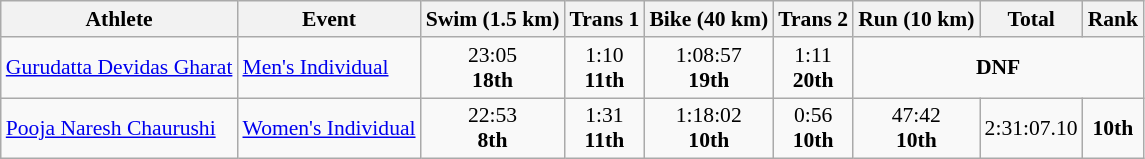<table class="wikitable" style="font-size:90%">
<tr>
<th>Athlete</th>
<th>Event</th>
<th>Swim (1.5 km)</th>
<th>Trans 1</th>
<th>Bike (40 km)</th>
<th>Trans 2</th>
<th>Run (10 km)</th>
<th>Total</th>
<th>Rank</th>
</tr>
<tr>
<td><a href='#'>Gurudatta Devidas Gharat</a></td>
<td><a href='#'>Men's Individual</a></td>
<td align=center>23:05<br><strong>18th</strong></td>
<td align=center>1:10<br><strong>11th</strong></td>
<td align=center>1:08:57<br><strong>19th</strong></td>
<td align=center>1:11<br><strong>20th</strong></td>
<td align=center colspan=3><strong>DNF</strong></td>
</tr>
<tr>
<td><a href='#'>Pooja Naresh Chaurushi</a></td>
<td><a href='#'>Women's Individual</a></td>
<td align=center>22:53<br><strong>8th</strong></td>
<td align=center>1:31<br><strong>11th</strong></td>
<td align=center>1:18:02<br><strong>10th</strong></td>
<td align=center>0:56<br><strong>10th</strong></td>
<td align=center>47:42<br><strong>10th</strong></td>
<td align=center>2:31:07.10</td>
<td align=center><strong>10th</strong></td>
</tr>
</table>
